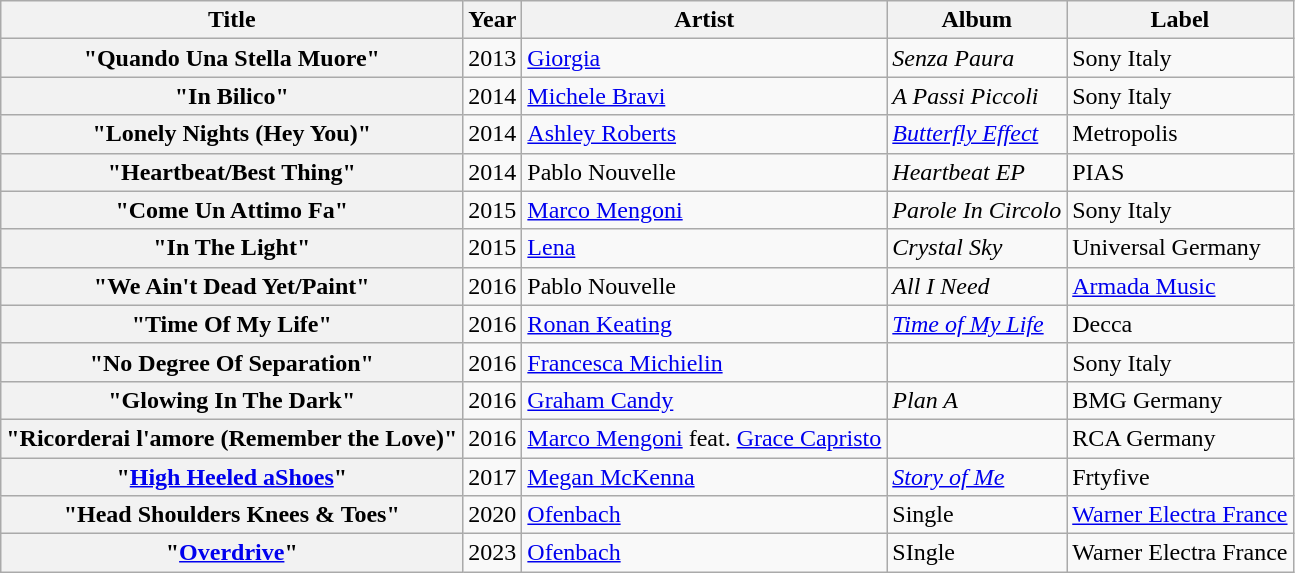<table class="wikitable sortable plainrowheaders">
<tr>
<th scope="col">Title</th>
<th scope="col">Year</th>
<th scope="col">Artist</th>
<th scope="col">Album</th>
<th scope="col">Label</th>
</tr>
<tr>
<th scope="row">"Quando Una Stella Muore"</th>
<td>2013</td>
<td><a href='#'>Giorgia</a></td>
<td><em>Senza Paura</em></td>
<td>Sony Italy</td>
</tr>
<tr>
<th scope="row">"In Bilico"</th>
<td>2014</td>
<td><a href='#'>Michele Bravi</a></td>
<td><em>A Passi Piccoli</em></td>
<td>Sony Italy</td>
</tr>
<tr>
<th scope="row">"Lonely Nights (Hey You)"</th>
<td>2014</td>
<td><a href='#'>Ashley Roberts</a></td>
<td><em><a href='#'>Butterfly Effect</a></em></td>
<td>Metropolis</td>
</tr>
<tr>
<th scope="row">"Heartbeat/Best Thing"</th>
<td>2014</td>
<td>Pablo Nouvelle</td>
<td><em>Heartbeat EP</em></td>
<td>PIAS</td>
</tr>
<tr>
<th scope="row">"Come Un Attimo Fa"</th>
<td>2015</td>
<td><a href='#'>Marco Mengoni</a></td>
<td><em>Parole In Circolo</em></td>
<td>Sony Italy</td>
</tr>
<tr>
<th scope="row">"In The Light"</th>
<td>2015</td>
<td><a href='#'>Lena</a></td>
<td><em>Crystal Sky</em></td>
<td>Universal Germany</td>
</tr>
<tr>
<th scope="row">"We Ain't Dead Yet/Paint"</th>
<td>2016</td>
<td>Pablo Nouvelle</td>
<td><em>All I Need</em></td>
<td><a href='#'>Armada Music</a></td>
</tr>
<tr>
<th scope="row">"Time Of My Life"</th>
<td>2016</td>
<td><a href='#'>Ronan Keating</a></td>
<td><em><a href='#'>Time of My Life</a></em></td>
<td>Decca</td>
</tr>
<tr>
<th scope="row">"No Degree Of Separation"</th>
<td>2016</td>
<td><a href='#'>Francesca Michielin</a></td>
<td></td>
<td>Sony Italy</td>
</tr>
<tr>
<th scope="row">"Glowing In The Dark"</th>
<td>2016</td>
<td><a href='#'>Graham Candy</a></td>
<td><em>Plan A</em></td>
<td>BMG Germany</td>
</tr>
<tr>
<th scope="row">"Ricorderai l'amore (Remember the Love)"</th>
<td>2016</td>
<td><a href='#'>Marco Mengoni</a> feat. <a href='#'>Grace Capristo</a></td>
<td></td>
<td>RCA Germany</td>
</tr>
<tr>
<th scope="row">"<a href='#'>High Heeled aShoes</a>"</th>
<td>2017</td>
<td><a href='#'>Megan McKenna</a></td>
<td><em><a href='#'>Story of Me</a></em></td>
<td>Frtyfive</td>
</tr>
<tr>
<th>"Head Shoulders Knees & Toes"</th>
<td>2020</td>
<td><a href='#'>Ofenbach</a></td>
<td>Single</td>
<td><a href='#'>Warner Electra France</a></td>
</tr>
<tr>
<th>"<a href='#'>Overdrive</a>"</th>
<td>2023</td>
<td><a href='#'>Ofenbach</a></td>
<td>SIngle</td>
<td>Warner Electra France</td>
</tr>
</table>
